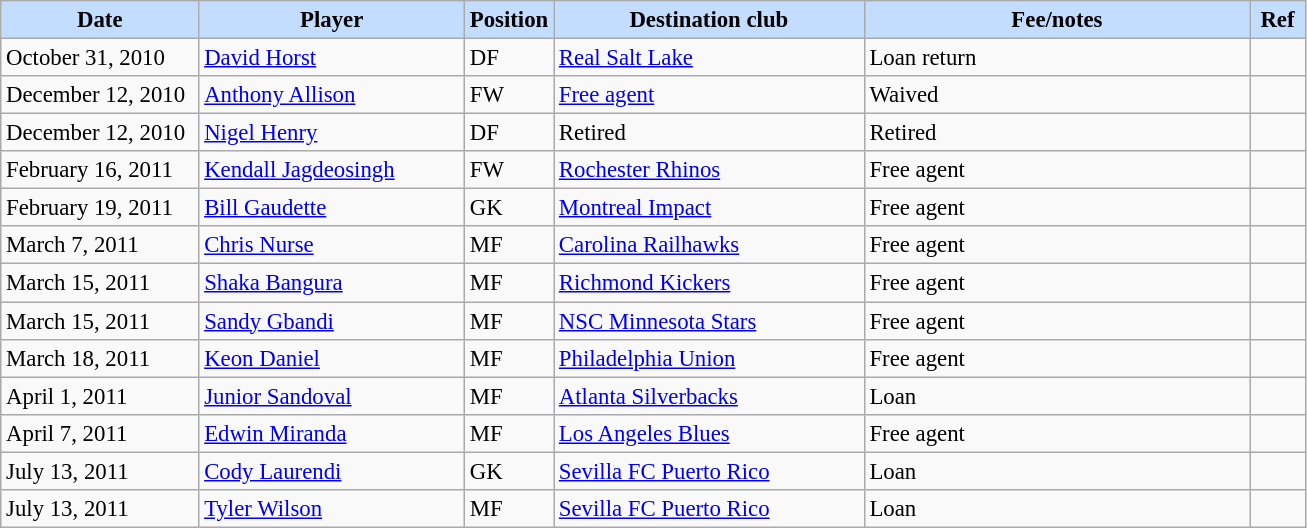<table class="wikitable" style="text-align:left; font-size:95%;">
<tr>
<th style="background:#c2ddff; width:125px;">Date</th>
<th style="background:#c2ddff; width:170px;">Player</th>
<th style="background:#c2ddff; width:50px;">Position</th>
<th style="background:#c2ddff; width:200px;">Destination club</th>
<th style="background:#c2ddff; width:250px;">Fee/notes</th>
<th style="background:#c2ddff; width:30px;">Ref</th>
</tr>
<tr>
<td>October 31, 2010</td>
<td> <a href='#'>David Horst</a></td>
<td>DF</td>
<td> <a href='#'>Real Salt Lake</a></td>
<td>Loan return</td>
<td></td>
</tr>
<tr>
<td>December 12, 2010</td>
<td> <a href='#'>Anthony Allison</a></td>
<td>FW</td>
<td><a href='#'>Free agent</a></td>
<td>Waived</td>
<td></td>
</tr>
<tr>
<td>December 12, 2010</td>
<td> <a href='#'>Nigel Henry</a></td>
<td>DF</td>
<td>Retired</td>
<td>Retired</td>
<td></td>
</tr>
<tr>
<td>February 16, 2011</td>
<td> <a href='#'>Kendall Jagdeosingh</a></td>
<td>FW</td>
<td> <a href='#'>Rochester Rhinos</a></td>
<td>Free agent</td>
<td></td>
</tr>
<tr>
<td>February 19, 2011</td>
<td> <a href='#'>Bill Gaudette</a></td>
<td>GK</td>
<td> <a href='#'>Montreal Impact</a></td>
<td>Free agent</td>
<td></td>
</tr>
<tr>
<td>March 7, 2011</td>
<td> <a href='#'>Chris Nurse</a></td>
<td>MF</td>
<td> <a href='#'>Carolina Railhawks</a></td>
<td>Free agent</td>
<td></td>
</tr>
<tr>
<td>March 15, 2011</td>
<td> <a href='#'>Shaka Bangura</a></td>
<td>MF</td>
<td> <a href='#'>Richmond Kickers</a></td>
<td>Free agent</td>
<td></td>
</tr>
<tr>
<td>March 15, 2011</td>
<td> <a href='#'>Sandy Gbandi</a></td>
<td>MF</td>
<td> <a href='#'>NSC Minnesota Stars</a></td>
<td>Free agent</td>
<td></td>
</tr>
<tr>
<td>March 18, 2011</td>
<td> <a href='#'>Keon Daniel</a></td>
<td>MF</td>
<td> <a href='#'>Philadelphia Union</a></td>
<td>Free agent</td>
<td></td>
</tr>
<tr>
<td>April 1, 2011</td>
<td> <a href='#'>Junior Sandoval</a></td>
<td>MF</td>
<td> <a href='#'>Atlanta Silverbacks</a></td>
<td>Loan</td>
<td></td>
</tr>
<tr>
<td>April 7, 2011</td>
<td> <a href='#'>Edwin Miranda</a></td>
<td>MF</td>
<td> <a href='#'>Los Angeles Blues</a></td>
<td>Free agent</td>
<td></td>
</tr>
<tr>
<td>July 13, 2011</td>
<td> <a href='#'>Cody Laurendi</a></td>
<td>GK</td>
<td> <a href='#'>Sevilla FC Puerto Rico</a></td>
<td>Loan</td>
<td></td>
</tr>
<tr>
<td>July 13, 2011</td>
<td> <a href='#'>Tyler Wilson</a></td>
<td>MF</td>
<td> <a href='#'>Sevilla FC Puerto Rico</a></td>
<td>Loan</td>
<td></td>
</tr>
</table>
